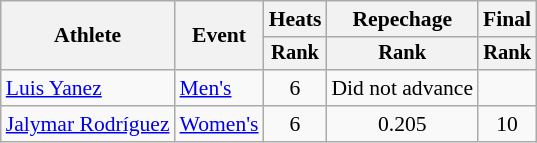<table class=wikitable style="font-size:90%;">
<tr>
<th rowspan=2>Athlete</th>
<th rowspan=2>Event</th>
<th>Heats</th>
<th>Repechage</th>
<th>Final</th>
</tr>
<tr style="font-size:95%">
<th>Rank</th>
<th>Rank</th>
<th>Rank</th>
</tr>
<tr align=center>
<td align=left><a href='#'>Luis Yanez</a></td>
<td align=left><a href='#'>Men's</a></td>
<td>6</td>
<td>Did not advance</td>
<td></td>
</tr>
<tr align=center>
<td align=left><a href='#'>Jalymar Rodríguez</a></td>
<td align=left><a href='#'>Women's</a></td>
<td>6</td>
<td>0.205</td>
<td>10</td>
</tr>
</table>
